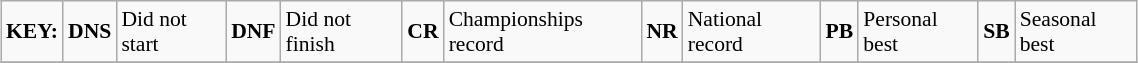<table class="wikitable" style="margin:0.5em auto; font-size:90%;position:relative;" width=60%>
<tr>
<td><strong>KEY:</strong></td>
<td align=center><strong>DNS</strong></td>
<td>Did not start</td>
<td align=center><strong>DNF</strong></td>
<td>Did not finish</td>
<td align=center><strong>CR</strong></td>
<td>Championships record</td>
<td align=center><strong>NR</strong></td>
<td>National record</td>
<td align=center><strong>PB</strong></td>
<td>Personal best</td>
<td align=center><strong>SB</strong></td>
<td>Seasonal best</td>
</tr>
<tr>
</tr>
</table>
